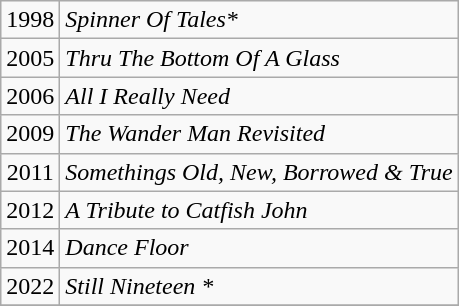<table class="wikitable" style="text-align:center">
<tr>
<td>1998</td>
<td style="text-align:left;"><em>Spinner Of Tales*</em></td>
</tr>
<tr>
<td>2005</td>
<td style="text-align:left;"><em>Thru The Bottom Of A Glass</em></td>
</tr>
<tr>
<td>2006</td>
<td style="text-align:left;"><em>All I Really Need</em></td>
</tr>
<tr>
<td>2009</td>
<td style="text-align:left;"><em>The Wander Man Revisited</em></td>
</tr>
<tr>
<td>2011</td>
<td style="text-align:left;"><em>Somethings Old, New, Borrowed & True</em></td>
</tr>
<tr>
<td>2012</td>
<td style="text-align:left;"><em>A Tribute to Catfish John</em></td>
</tr>
<tr>
<td>2014</td>
<td style="text-align:left;"><em>Dance Floor</em></td>
</tr>
<tr>
<td>2022</td>
<td style="text-align:left;"><em>Still Nineteen *</em></td>
</tr>
<tr>
</tr>
</table>
